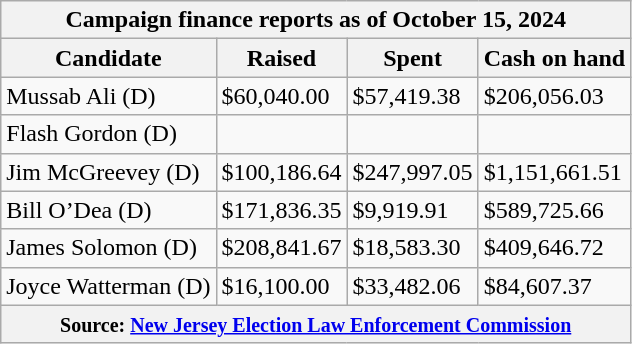<table class="wikitable sortable">
<tr>
<th colspan="4">Campaign finance reports as of October 15, 2024</th>
</tr>
<tr>
<th>Candidate</th>
<th>Raised</th>
<th>Spent</th>
<th>Cash on hand</th>
</tr>
<tr>
<td>Mussab Ali (D)</td>
<td>$60,040.00</td>
<td>$57,419.38</td>
<td>$206,056.03</td>
</tr>
<tr>
<td>Flash Gordon (D)</td>
<td></td>
<td></td>
<td></td>
</tr>
<tr>
<td>Jim McGreevey (D)</td>
<td>$100,186.64</td>
<td>$247,997.05</td>
<td>$1,151,661.51</td>
</tr>
<tr>
<td>Bill O’Dea (D)</td>
<td>$171,836.35</td>
<td>$9,919.91</td>
<td>$589,725.66</td>
</tr>
<tr>
<td>James Solomon (D)</td>
<td>$208,841.67</td>
<td>$18,583.30</td>
<td>$409,646.72</td>
</tr>
<tr>
<td>Joyce Watterman (D)</td>
<td>$16,100.00</td>
<td>$33,482.06</td>
<td>$84,607.37</td>
</tr>
<tr>
<th colspan="4"><small>Source: <a href='#'>New Jersey Election Law Enforcement Commission</a></small></th>
</tr>
</table>
